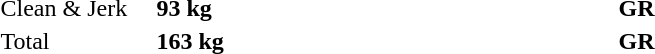<table>
<tr>
<th width=100></th>
<th width=100></th>
<th width=200></th>
<th width=80></th>
</tr>
<tr>
<td>Clean & Jerk</td>
<td><strong>93 kg</strong></td>
<td></td>
<td><strong>GR</strong></td>
</tr>
<tr>
<td>Total</td>
<td><strong>163 kg</strong></td>
<td></td>
<td><strong>GR</strong></td>
</tr>
</table>
